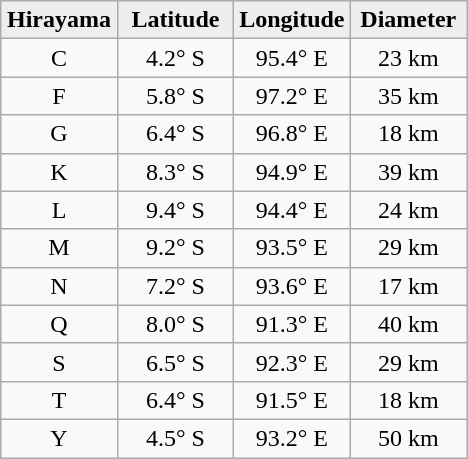<table class="wikitable">
<tr>
<th width="25%" style="background:#eeeeee;">Hirayama</th>
<th width="25%" style="background:#eeeeee;">Latitude</th>
<th width="25%" style="background:#eeeeee;">Longitude</th>
<th width="25%" style="background:#eeeeee;">Diameter</th>
</tr>
<tr>
<td align="center">C</td>
<td align="center">4.2° S</td>
<td align="center">95.4° E</td>
<td align="center">23 km</td>
</tr>
<tr>
<td align="center">F</td>
<td align="center">5.8° S</td>
<td align="center">97.2° E</td>
<td align="center">35 km</td>
</tr>
<tr>
<td align="center">G</td>
<td align="center">6.4° S</td>
<td align="center">96.8° E</td>
<td align="center">18 km</td>
</tr>
<tr>
<td align="center">K</td>
<td align="center">8.3° S</td>
<td align="center">94.9° E</td>
<td align="center">39 km</td>
</tr>
<tr>
<td align="center">L</td>
<td align="center">9.4° S</td>
<td align="center">94.4° E</td>
<td align="center">24 km</td>
</tr>
<tr>
<td align="center">M</td>
<td align="center">9.2° S</td>
<td align="center">93.5° E</td>
<td align="center">29 km</td>
</tr>
<tr>
<td align="center">N</td>
<td align="center">7.2° S</td>
<td align="center">93.6° E</td>
<td align="center">17 km</td>
</tr>
<tr>
<td align="center">Q</td>
<td align="center">8.0° S</td>
<td align="center">91.3° E</td>
<td align="center">40 km</td>
</tr>
<tr>
<td align="center">S</td>
<td align="center">6.5° S</td>
<td align="center">92.3° E</td>
<td align="center">29 km</td>
</tr>
<tr>
<td align="center">T</td>
<td align="center">6.4° S</td>
<td align="center">91.5° E</td>
<td align="center">18 km</td>
</tr>
<tr>
<td align="center">Y</td>
<td align="center">4.5° S</td>
<td align="center">93.2° E</td>
<td align="center">50 km</td>
</tr>
</table>
